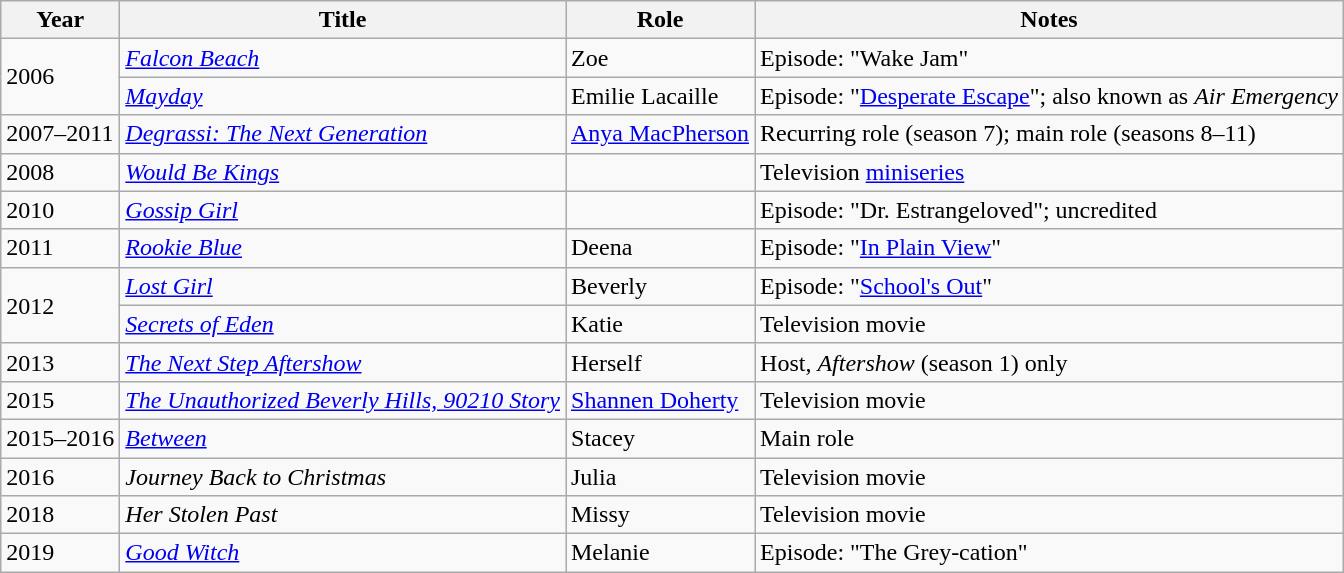<table class="wikitable sortable">
<tr>
<th>Year</th>
<th>Title</th>
<th>Role</th>
<th class="unsortable">Notes</th>
</tr>
<tr>
<td rowspan="2">2006</td>
<td><em><a href='#'>Falcon Beach</a></em></td>
<td>Zoe</td>
<td>Episode: "Wake Jam"</td>
</tr>
<tr>
<td><em><a href='#'>Mayday</a></em></td>
<td>Emilie Lacaille</td>
<td>Episode: "<a href='#'>Desperate Escape</a>"; also known as <em>Air Emergency</em></td>
</tr>
<tr>
<td>2007–2011</td>
<td><em><a href='#'>Degrassi: The Next Generation</a></em></td>
<td style="white-space:nowrap;"><a href='#'>Anya MacPherson</a></td>
<td>Recurring role (season 7); main role (seasons 8–11)</td>
</tr>
<tr>
<td>2008</td>
<td><em><a href='#'>Would Be Kings</a></em></td>
<td></td>
<td>Television <a href='#'>miniseries</a></td>
</tr>
<tr>
<td>2010</td>
<td><em><a href='#'>Gossip Girl</a></em></td>
<td></td>
<td>Episode: "Dr. Estrangeloved"; uncredited</td>
</tr>
<tr>
<td>2011</td>
<td><em><a href='#'>Rookie Blue</a> </em></td>
<td>Deena</td>
<td>Episode: "<a href='#'>In Plain View</a>"</td>
</tr>
<tr>
<td rowspan="2">2012</td>
<td><em><a href='#'>Lost Girl</a></em></td>
<td>Beverly</td>
<td>Episode: "<a href='#'>School's Out</a>"</td>
</tr>
<tr>
<td><em><a href='#'>Secrets of Eden</a></em></td>
<td>Katie</td>
<td>Television movie</td>
</tr>
<tr>
<td>2013</td>
<td data-sort-value="Next Step Aftershow, The"><em><a href='#'>The Next Step Aftershow</a></em></td>
<td>Herself</td>
<td>Host, <em>Aftershow</em> (season 1) only</td>
</tr>
<tr>
<td>2015</td>
<td data-sort-value="Unauthorized Beverly Hills, 90210 Story, The"><em><a href='#'>The Unauthorized Beverly Hills, 90210 Story</a></em></td>
<td><a href='#'>Shannen Doherty</a></td>
<td>Television movie</td>
</tr>
<tr>
<td>2015–2016</td>
<td><em><a href='#'>Between</a></em></td>
<td>Stacey</td>
<td>Main role</td>
</tr>
<tr>
<td>2016</td>
<td><em>Journey Back to Christmas</em></td>
<td>Julia</td>
<td>Television movie</td>
</tr>
<tr>
<td>2018</td>
<td><em>Her Stolen Past</em></td>
<td>Missy</td>
<td>Television movie</td>
</tr>
<tr>
<td>2019</td>
<td><em><a href='#'>Good Witch</a></em></td>
<td>Melanie</td>
<td>Episode: "The Grey-cation"</td>
</tr>
</table>
